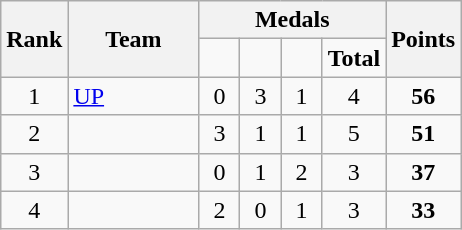<table class="wikitable">
<tr>
<th rowspan=2>Rank</th>
<th width=80px rowspan=2>Team</th>
<th colspan=4>Medals</th>
<th rowspan=2>Points</th>
</tr>
<tr>
<td width=20px align=center></td>
<td width=20px align=center></td>
<td width=20px align=center></td>
<td align=center><strong>Total</strong></td>
</tr>
<tr>
<td align=center>1</td>
<td> <a href='#'>UP</a></td>
<td align=center>0</td>
<td align=center>3</td>
<td align=center>1</td>
<td align=center>4</td>
<td align=center><strong>56</strong></td>
</tr>
<tr>
<td align=center>2</td>
<td></td>
<td align=center>3</td>
<td align=center>1</td>
<td align=center>1</td>
<td align=center>5</td>
<td align=center><strong>51</strong></td>
</tr>
<tr>
<td align=center>3</td>
<td></td>
<td align=center>0</td>
<td align=center>1</td>
<td align=center>2</td>
<td align=center>3</td>
<td align=center><strong>37</strong></td>
</tr>
<tr>
<td align=center>4</td>
<td></td>
<td align=center>2</td>
<td align=center>0</td>
<td align=center>1</td>
<td align=center>3</td>
<td align=center><strong>33</strong></td>
</tr>
</table>
